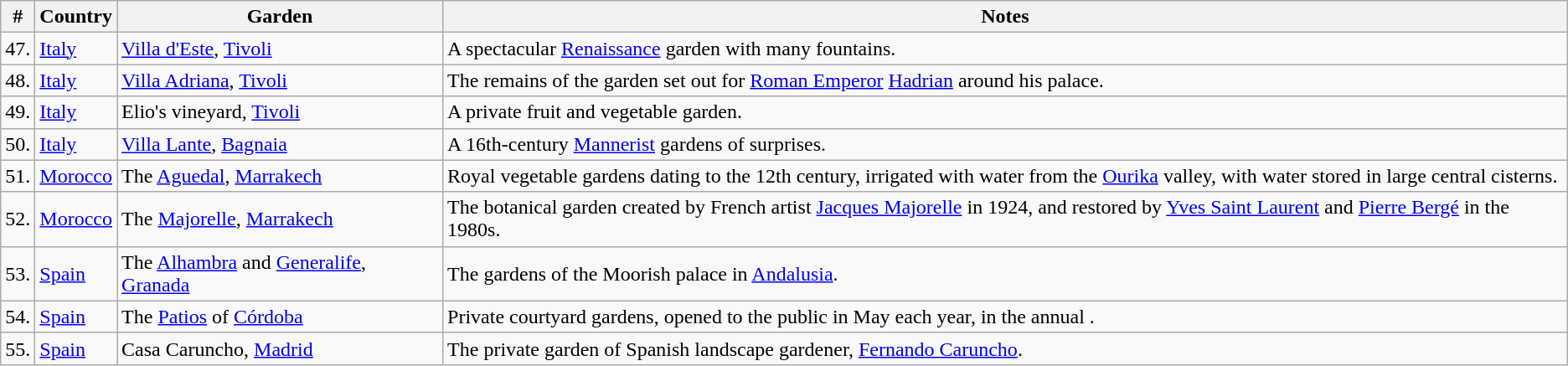<table class="wikitable">
<tr>
<th>#</th>
<th>Country</th>
<th>Garden</th>
<th>Notes</th>
</tr>
<tr>
<td>47.</td>
<td> <a href='#'>Italy</a></td>
<td><a href='#'>Villa d'Este</a>, <a href='#'>Tivoli</a></td>
<td>A spectacular <a href='#'>Renaissance</a> garden with many fountains.   </td>
</tr>
<tr>
<td>48.</td>
<td> <a href='#'>Italy</a></td>
<td><a href='#'>Villa Adriana</a>, <a href='#'>Tivoli</a></td>
<td>The remains of the garden set out for <a href='#'>Roman Emperor</a> <a href='#'>Hadrian</a> around his palace.</td>
</tr>
<tr>
<td>49.</td>
<td> <a href='#'>Italy</a></td>
<td>Elio's vineyard, <a href='#'>Tivoli</a></td>
<td>A private fruit and vegetable garden.</td>
</tr>
<tr>
<td>50.</td>
<td> <a href='#'>Italy</a></td>
<td><a href='#'>Villa Lante</a>, <a href='#'>Bagnaia</a></td>
<td>A 16th-century <a href='#'>Mannerist</a> gardens of surprises.</td>
</tr>
<tr>
<td>51.</td>
<td> <a href='#'>Morocco</a></td>
<td>The <a href='#'>Aguedal</a>, <a href='#'>Marrakech</a></td>
<td>Royal vegetable gardens dating to the 12th century, irrigated with water from the <a href='#'>Ourika</a> valley, with water stored in large central cisterns. </td>
</tr>
<tr>
<td>52.</td>
<td> <a href='#'>Morocco</a></td>
<td>The <a href='#'>Majorelle</a>, <a href='#'>Marrakech</a></td>
<td>The botanical garden created by French artist <a href='#'>Jacques Majorelle</a> in 1924, and restored by <a href='#'>Yves Saint Laurent</a> and <a href='#'>Pierre Bergé</a> in the 1980s. </td>
</tr>
<tr>
<td>53.</td>
<td> <a href='#'>Spain</a></td>
<td>The <a href='#'>Alhambra</a> and <a href='#'>Generalife</a>, <a href='#'>Granada</a></td>
<td>The gardens of the Moorish palace in <a href='#'>Andalusia</a>. </td>
</tr>
<tr>
<td>54.</td>
<td> <a href='#'>Spain</a></td>
<td>The <a href='#'>Patios</a> of <a href='#'>Córdoba</a></td>
<td>Private courtyard gardens, opened to the public in May each year, in the annual . </td>
</tr>
<tr>
<td>55.</td>
<td> <a href='#'>Spain</a></td>
<td>Casa Caruncho, <a href='#'>Madrid</a></td>
<td>The private garden of Spanish landscape gardener, <a href='#'>Fernando Caruncho</a>. </td>
</tr>
</table>
